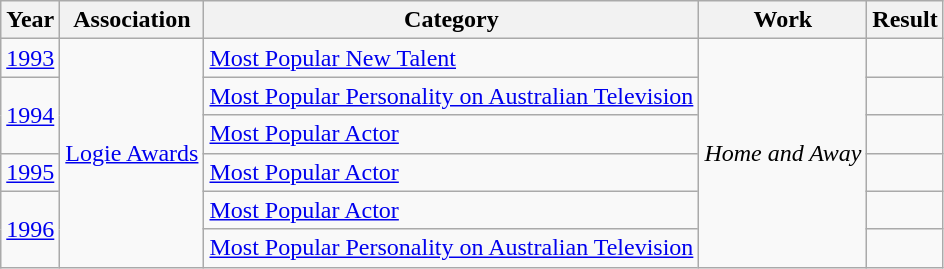<table class="wikitable sortable">
<tr>
<th>Year</th>
<th>Association</th>
<th>Category</th>
<th>Work</th>
<th>Result</th>
</tr>
<tr>
<td><a href='#'>1993</a></td>
<td rowspan="6"><a href='#'>Logie Awards</a></td>
<td><a href='#'>Most Popular New Talent</a></td>
<td rowspan="6"><em>Home and Away</em></td>
<td></td>
</tr>
<tr>
<td rowspan="2"><a href='#'>1994</a></td>
<td><a href='#'>Most Popular Personality on Australian Television</a></td>
<td></td>
</tr>
<tr>
<td><a href='#'>Most Popular Actor</a></td>
<td></td>
</tr>
<tr>
<td><a href='#'>1995</a></td>
<td><a href='#'>Most Popular Actor</a></td>
<td></td>
</tr>
<tr>
<td rowspan="2"><a href='#'>1996</a></td>
<td><a href='#'>Most Popular Actor</a></td>
<td></td>
</tr>
<tr>
<td><a href='#'>Most Popular Personality on Australian Television</a></td>
<td></td>
</tr>
</table>
